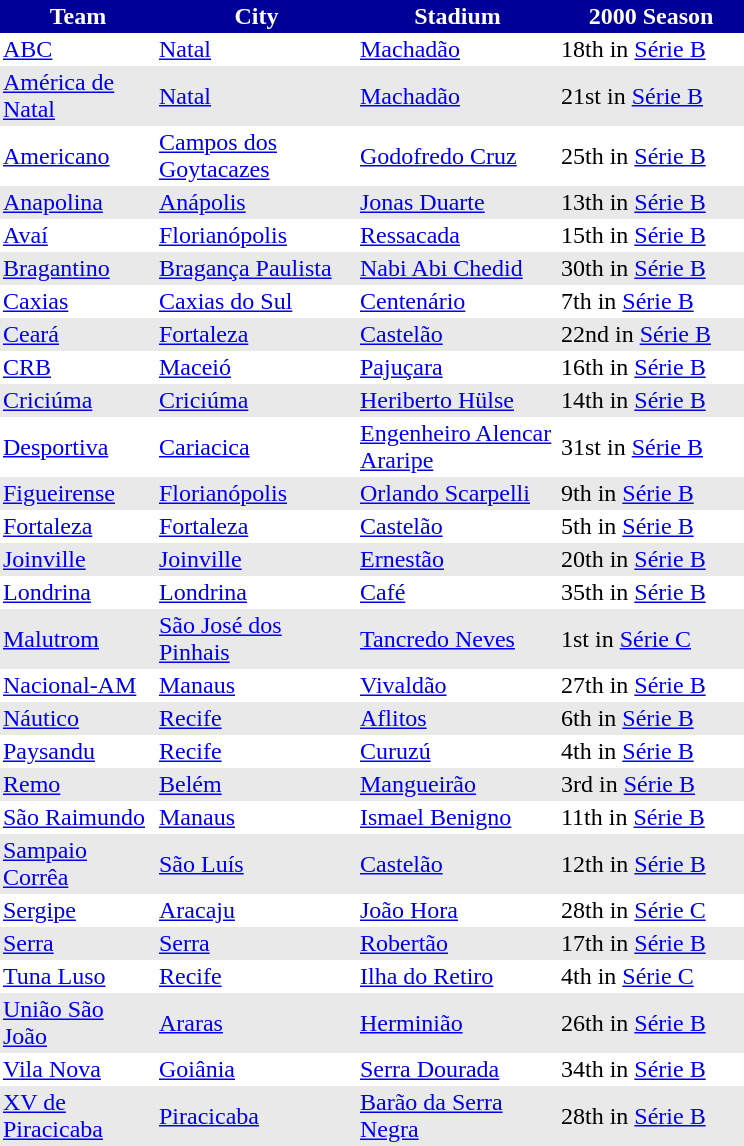<table border="0,75" cellpadding="2" style="border-collapse: collapse;">
<tr>
<th style="background: #009; color: #fff;width:100px">Team</th>
<th style="background: #009; color: #fff;width:130px">City</th>
<th style="background: #009; color: #fff;width:130px">Stadium</th>
<th style="background: #009; color: #fff;width:120px">2000 Season</th>
</tr>
<tr style="background:white; color:black">
<td><a href='#'>ABC</a></td>
<td><a href='#'>Natal</a></td>
<td><a href='#'>Machadão</a></td>
<td>18th in <a href='#'>Série B</a></td>
</tr>
<tr style="background:#e9e9e9; color:black">
<td><a href='#'>América de Natal</a></td>
<td><a href='#'>Natal</a></td>
<td><a href='#'>Machadão</a></td>
<td>21st in <a href='#'>Série B</a></td>
</tr>
<tr style="background:white; color:black">
<td><a href='#'>Americano</a></td>
<td><a href='#'>Campos dos Goytacazes</a></td>
<td><a href='#'>Godofredo Cruz</a></td>
<td>25th in <a href='#'>Série B</a></td>
</tr>
<tr style="background:#e9e9e9; color:black">
<td><a href='#'>Anapolina</a></td>
<td><a href='#'>Anápolis</a></td>
<td><a href='#'>Jonas Duarte</a></td>
<td>13th in <a href='#'>Série B</a></td>
</tr>
<tr style="background:white; color:black">
<td><a href='#'>Avaí</a></td>
<td><a href='#'>Florianópolis</a></td>
<td><a href='#'>Ressacada</a></td>
<td>15th in <a href='#'>Série B</a></td>
</tr>
<tr style="background:#e9e9e9; color:black">
<td><a href='#'>Bragantino</a></td>
<td><a href='#'>Bragança Paulista</a></td>
<td><a href='#'>Nabi Abi Chedid</a></td>
<td>30th in <a href='#'>Série B</a></td>
</tr>
<tr style="background:white; color:black">
<td><a href='#'>Caxias</a></td>
<td><a href='#'>Caxias do Sul</a></td>
<td><a href='#'>Centenário</a></td>
<td>7th in <a href='#'>Série B</a></td>
</tr>
<tr style="background:#e9e9e9; color:black">
<td><a href='#'>Ceará</a></td>
<td><a href='#'>Fortaleza</a></td>
<td><a href='#'>Castelão</a></td>
<td>22nd in <a href='#'>Série B</a></td>
</tr>
<tr style="background:#white; color:black">
<td><a href='#'>CRB</a></td>
<td><a href='#'>Maceió</a></td>
<td><a href='#'>Pajuçara</a></td>
<td>16th in <a href='#'>Série B</a></td>
</tr>
<tr style="background:#e9e9e9; color:black">
<td><a href='#'>Criciúma</a></td>
<td><a href='#'>Criciúma</a></td>
<td><a href='#'>Heriberto Hülse</a></td>
<td>14th in <a href='#'>Série B</a></td>
</tr>
<tr style="background:white; color:black">
<td><a href='#'>Desportiva</a></td>
<td><a href='#'>Cariacica</a></td>
<td><a href='#'>Engenheiro Alencar Araripe</a></td>
<td>31st in <a href='#'>Série B</a></td>
</tr>
<tr style="background:#e9e9e9; color:black">
<td><a href='#'>Figueirense</a></td>
<td><a href='#'>Florianópolis</a></td>
<td><a href='#'>Orlando Scarpelli</a></td>
<td>9th in <a href='#'>Série B</a></td>
</tr>
<tr style="background:white; color:black">
<td><a href='#'>Fortaleza</a></td>
<td><a href='#'>Fortaleza</a></td>
<td><a href='#'>Castelão</a></td>
<td>5th in <a href='#'>Série B</a></td>
</tr>
<tr style="background:#e9e9e9; color:black">
<td><a href='#'>Joinville</a></td>
<td><a href='#'>Joinville</a></td>
<td><a href='#'>Ernestão</a></td>
<td>20th in <a href='#'>Série B</a></td>
</tr>
<tr style="background:white; color:black">
<td><a href='#'>Londrina</a></td>
<td><a href='#'>Londrina</a></td>
<td><a href='#'>Café</a></td>
<td>35th in <a href='#'>Série B</a></td>
</tr>
<tr style="background:#e9e9e9; color:black">
<td><a href='#'>Malutrom</a></td>
<td><a href='#'>São José dos Pinhais</a></td>
<td><a href='#'>Tancredo Neves</a></td>
<td>1st in <a href='#'>Série C</a></td>
</tr>
<tr style="background:white; color:black">
<td><a href='#'>Nacional-AM</a></td>
<td><a href='#'>Manaus</a></td>
<td><a href='#'>Vivaldão</a></td>
<td>27th in <a href='#'>Série B</a></td>
</tr>
<tr style="background:#e9e9e9; color:black">
<td><a href='#'>Náutico</a></td>
<td><a href='#'>Recife</a></td>
<td><a href='#'>Aflitos</a></td>
<td>6th in <a href='#'>Série B</a></td>
</tr>
<tr style="background:white; color:black">
<td><a href='#'>Paysandu</a></td>
<td><a href='#'>Recife</a></td>
<td><a href='#'>Curuzú</a></td>
<td>4th in <a href='#'>Série B</a></td>
</tr>
<tr style="background:#e9e9e9; color:black">
<td><a href='#'>Remo</a></td>
<td><a href='#'>Belém</a></td>
<td><a href='#'>Mangueirão</a></td>
<td>3rd in <a href='#'>Série B</a></td>
</tr>
<tr style="background:white; color:black">
<td><a href='#'>São Raimundo</a></td>
<td><a href='#'>Manaus</a></td>
<td><a href='#'>Ismael Benigno</a></td>
<td>11th in <a href='#'>Série B</a></td>
</tr>
<tr style="background:#e9e9e9; color:black">
<td><a href='#'>Sampaio Corrêa</a></td>
<td><a href='#'>São Luís</a></td>
<td><a href='#'>Castelão</a></td>
<td>12th in <a href='#'>Série B</a></td>
</tr>
<tr style="background:white; color:black">
<td><a href='#'>Sergipe</a></td>
<td><a href='#'>Aracaju</a></td>
<td><a href='#'>João Hora</a></td>
<td>28th in <a href='#'>Série C</a></td>
</tr>
<tr style="background:#e9e9e9; color:black">
<td><a href='#'>Serra</a></td>
<td><a href='#'>Serra</a></td>
<td><a href='#'>Robertão</a></td>
<td>17th in <a href='#'>Série B</a></td>
</tr>
<tr style="background:white; color:black">
<td><a href='#'>Tuna Luso</a></td>
<td><a href='#'>Recife</a></td>
<td><a href='#'>Ilha do Retiro</a></td>
<td>4th in <a href='#'>Série C</a></td>
</tr>
<tr style="background:#e9e9e9; color:black">
<td><a href='#'>União São João</a></td>
<td><a href='#'>Araras</a></td>
<td><a href='#'>Herminião</a></td>
<td>26th in <a href='#'>Série B</a></td>
</tr>
<tr style="background:#white; color:black">
<td><a href='#'>Vila Nova</a></td>
<td><a href='#'>Goiânia</a></td>
<td><a href='#'>Serra Dourada</a></td>
<td>34th in <a href='#'>Série B</a></td>
</tr>
<tr style="background:#e9e9e9; color:black">
<td><a href='#'>XV de Piracicaba</a></td>
<td><a href='#'>Piracicaba</a></td>
<td><a href='#'>Barão da Serra Negra</a></td>
<td>28th in <a href='#'>Série B</a></td>
</tr>
<tr>
</tr>
</table>
